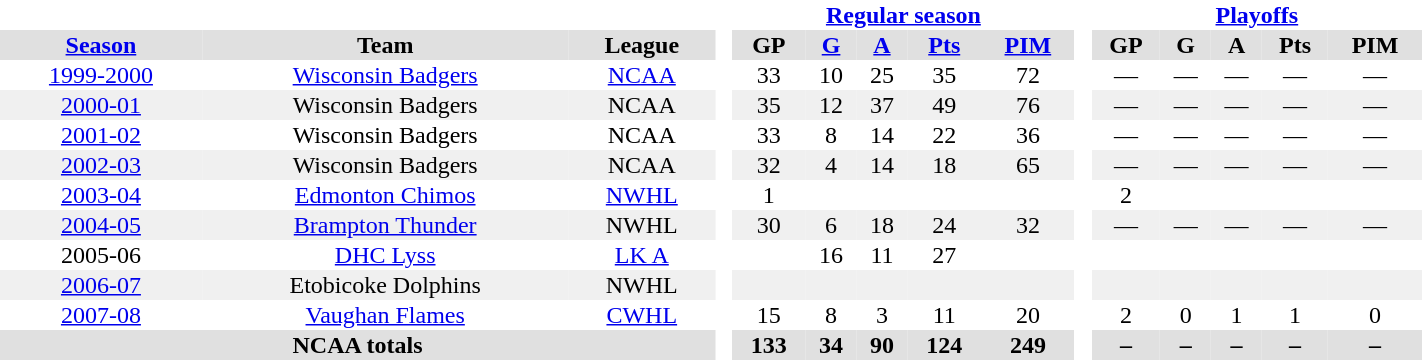<table border="0" cellpadding="1" cellspacing="0" width="75%" style="text-align:center">
<tr>
<th colspan="3" bgcolor="#ffffff"> </th>
<th rowspan="98" bgcolor="#ffffff"> </th>
<th colspan="5"><a href='#'>Regular season</a></th>
<th rowspan="98" bgcolor="#ffffff"> </th>
<th colspan="5"><a href='#'>Playoffs</a></th>
</tr>
<tr bgcolor="#e0e0e0">
<th><a href='#'>Season</a></th>
<th>Team</th>
<th>League</th>
<th>GP</th>
<th><a href='#'>G</a></th>
<th><a href='#'>A</a></th>
<th><a href='#'>Pts</a></th>
<th><a href='#'>PIM</a></th>
<th>GP</th>
<th>G</th>
<th>A</th>
<th>Pts</th>
<th>PIM</th>
</tr>
<tr>
<td><a href='#'>1999-2000</a></td>
<td><a href='#'>Wisconsin Badgers</a></td>
<td><a href='#'>NCAA</a></td>
<td>33</td>
<td>10</td>
<td>25</td>
<td>35</td>
<td>72</td>
<td>—</td>
<td>—</td>
<td>—</td>
<td>—</td>
<td>—</td>
</tr>
<tr bgcolor="#f0f0f0">
<td><a href='#'>2000-01</a></td>
<td>Wisconsin Badgers</td>
<td>NCAA</td>
<td>35</td>
<td>12</td>
<td>37</td>
<td>49</td>
<td>76</td>
<td>—</td>
<td>—</td>
<td>—</td>
<td>—</td>
<td>—</td>
</tr>
<tr>
<td><a href='#'>2001-02</a></td>
<td>Wisconsin Badgers</td>
<td>NCAA</td>
<td>33</td>
<td>8</td>
<td>14</td>
<td>22</td>
<td>36</td>
<td>—</td>
<td>—</td>
<td>—</td>
<td>—</td>
<td>—</td>
</tr>
<tr bgcolor="#f0f0f0">
<td><a href='#'>2002-03</a></td>
<td>Wisconsin Badgers</td>
<td>NCAA</td>
<td>32</td>
<td>4</td>
<td>14</td>
<td>18</td>
<td>65</td>
<td>—</td>
<td>—</td>
<td>—</td>
<td>—</td>
<td>—</td>
</tr>
<tr>
<td><a href='#'>2003-04</a></td>
<td><a href='#'>Edmonton Chimos</a></td>
<td><a href='#'>NWHL</a></td>
<td>1</td>
<td></td>
<td></td>
<td></td>
<td></td>
<td>2</td>
<td></td>
<td></td>
<td></td>
<td></td>
</tr>
<tr bgcolor="#f0f0f0">
<td><a href='#'>2004-05</a></td>
<td><a href='#'>Brampton Thunder</a></td>
<td>NWHL</td>
<td>30</td>
<td>6</td>
<td>18</td>
<td>24</td>
<td>32</td>
<td>—</td>
<td>—</td>
<td>—</td>
<td>—</td>
<td>—</td>
</tr>
<tr>
<td>2005-06</td>
<td><a href='#'>DHC Lyss</a></td>
<td><a href='#'>LK A</a></td>
<td></td>
<td>16</td>
<td>11</td>
<td>27</td>
<td></td>
<td></td>
<td></td>
<td></td>
<td></td>
<td></td>
</tr>
<tr bgcolor="#f0f0f0">
<td><a href='#'>2006-07</a></td>
<td>Etobicoke Dolphins</td>
<td>NWHL</td>
<td></td>
<td></td>
<td></td>
<td></td>
<td></td>
<td></td>
<td></td>
<td></td>
<td></td>
<td></td>
</tr>
<tr>
<td><a href='#'>2007-08</a></td>
<td><a href='#'>Vaughan Flames</a></td>
<td><a href='#'>CWHL</a></td>
<td>15</td>
<td>8</td>
<td>3</td>
<td>11</td>
<td>20</td>
<td>2</td>
<td>0</td>
<td>1</td>
<td>1</td>
<td>0</td>
</tr>
<tr bgcolor="#e0e0e0">
<th colspan="3">NCAA totals</th>
<th>133</th>
<th>34</th>
<th>90</th>
<th>124</th>
<th>249</th>
<th>–</th>
<th>–</th>
<th>–</th>
<th>–</th>
<th>–</th>
</tr>
</table>
